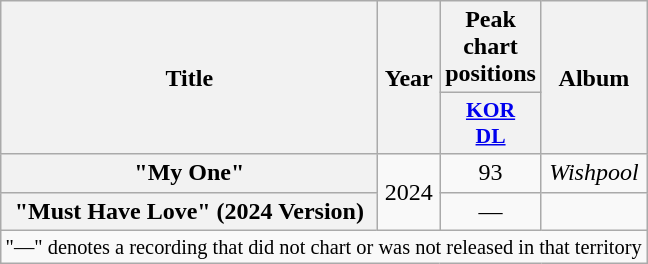<table class="wikitable plainrowheaders" style="text-align:center">
<tr>
<th scope="col" rowspan="2">Title</th>
<th scope="col" rowspan="2">Year</th>
<th scope="col">Peak chart positions</th>
<th scope="col" rowspan="2">Album</th>
</tr>
<tr>
<th scope="col" style="font-size:90%; width:2.5em"><a href='#'>KOR<br>DL</a><br></th>
</tr>
<tr>
<th scope="row">"My One"</th>
<td rowspan="2">2024</td>
<td>93</td>
<td><em>Wishpool</em></td>
</tr>
<tr>
<th scope="row">"Must Have Love" (2024 Version)</th>
<td>—</td>
<td></td>
</tr>
<tr>
<td colspan="4" style="font-size:85%">"—" denotes a recording that did not chart or was not released in that territory</td>
</tr>
</table>
